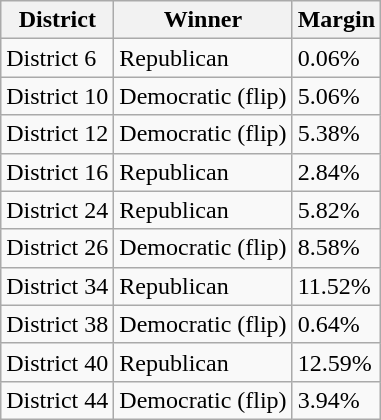<table class="wikitable sortable">
<tr>
<th>District</th>
<th>Winner</th>
<th>Margin</th>
</tr>
<tr>
<td>District 6</td>
<td data-sort-value=1 >Republican</td>
<td>0.06%</td>
</tr>
<tr>
<td>District 10</td>
<td data-sort-value=1 >Democratic (flip)</td>
<td>5.06%</td>
</tr>
<tr>
<td>District 12</td>
<td data-sort-value=1 >Democratic (flip)</td>
<td>5.38%</td>
</tr>
<tr>
<td>District 16</td>
<td data-sort-value=1 >Republican</td>
<td>2.84%</td>
</tr>
<tr>
<td>District 24</td>
<td data-sort-value=1 >Republican</td>
<td>5.82%</td>
</tr>
<tr>
<td>District 26</td>
<td data-sort-value=1 >Democratic (flip)</td>
<td>8.58%</td>
</tr>
<tr>
<td>District 34</td>
<td data-sort-value=1 >Republican</td>
<td>11.52%</td>
</tr>
<tr>
<td>District 38</td>
<td data-sort-value=1 >Democratic (flip)</td>
<td>0.64%</td>
</tr>
<tr>
<td>District 40</td>
<td data-sort-value=1 >Republican</td>
<td>12.59%</td>
</tr>
<tr>
<td>District 44</td>
<td data-sort-value=1 >Democratic (flip)</td>
<td>3.94%</td>
</tr>
</table>
